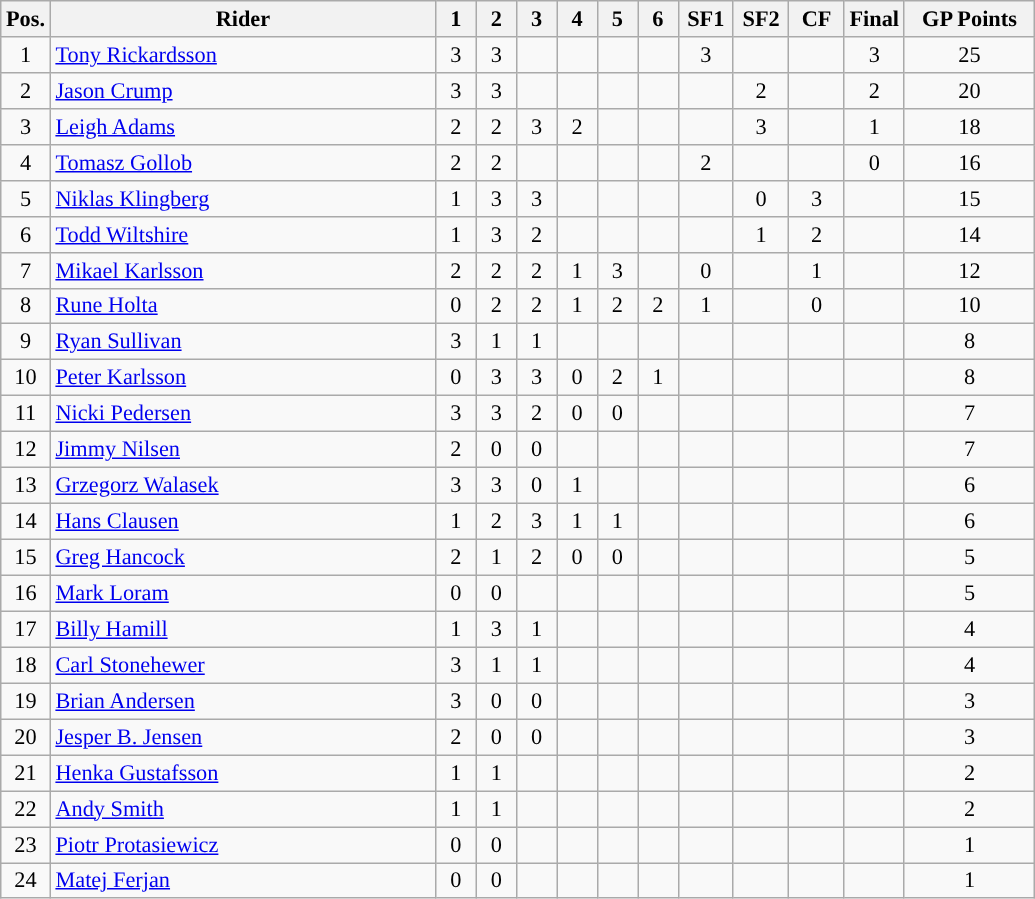<table class=wikitable style="font-size:93%;">
<tr>
<th width=25px>Pos.</th>
<th width=250px>Rider</th>
<th width=20px>1</th>
<th width=20px>2</th>
<th width=20px>3</th>
<th width=20px>4</th>
<th width=20px>5</th>
<th width=20px>6</th>
<th width=30px>SF1</th>
<th width=30px>SF2</th>
<th width=30px>CF</th>
<th width=30px>Final</th>
<th width=80px>GP Points</th>
</tr>
<tr align=center style="background-color:">
<td>1</td>
<td align=left> <a href='#'>Tony Rickardsson</a></td>
<td>3</td>
<td>3</td>
<td></td>
<td></td>
<td></td>
<td></td>
<td>3</td>
<td></td>
<td></td>
<td>3</td>
<td>25</td>
</tr>
<tr align=center style="background-color:">
<td>2</td>
<td align=left> <a href='#'>Jason Crump</a></td>
<td>3</td>
<td>3</td>
<td></td>
<td></td>
<td></td>
<td></td>
<td></td>
<td>2</td>
<td></td>
<td>2</td>
<td>20</td>
</tr>
<tr align=center style="background-color:">
<td>3</td>
<td align=left> <a href='#'>Leigh Adams</a></td>
<td>2</td>
<td>2</td>
<td>3</td>
<td>2</td>
<td></td>
<td></td>
<td></td>
<td>3</td>
<td></td>
<td>1</td>
<td>18</td>
</tr>
<tr align=center>
<td>4</td>
<td align=left> <a href='#'>Tomasz Gollob</a></td>
<td>2</td>
<td>2</td>
<td></td>
<td></td>
<td></td>
<td></td>
<td>2</td>
<td></td>
<td></td>
<td>0</td>
<td>16</td>
</tr>
<tr align=center>
<td>5</td>
<td align=left> <a href='#'>Niklas Klingberg</a></td>
<td>1</td>
<td>3</td>
<td>3</td>
<td></td>
<td></td>
<td></td>
<td></td>
<td>0</td>
<td>3</td>
<td></td>
<td>15</td>
</tr>
<tr align=center>
<td>6</td>
<td align=left> <a href='#'>Todd Wiltshire</a></td>
<td>1</td>
<td>3</td>
<td>2</td>
<td></td>
<td></td>
<td></td>
<td></td>
<td>1</td>
<td>2</td>
<td></td>
<td>14</td>
</tr>
<tr align=center>
<td>7</td>
<td align=left> <a href='#'>Mikael Karlsson</a></td>
<td>2</td>
<td>2</td>
<td>2</td>
<td>1</td>
<td>3</td>
<td></td>
<td>0</td>
<td></td>
<td>1</td>
<td></td>
<td>12</td>
</tr>
<tr align=center>
<td>8</td>
<td align=left> <a href='#'>Rune Holta</a></td>
<td>0</td>
<td>2</td>
<td>2</td>
<td>1</td>
<td>2</td>
<td>2</td>
<td>1</td>
<td></td>
<td>0</td>
<td></td>
<td>10</td>
</tr>
<tr align=center>
<td>9</td>
<td align=left> <a href='#'>Ryan Sullivan</a></td>
<td>3</td>
<td>1</td>
<td>1</td>
<td></td>
<td></td>
<td></td>
<td></td>
<td></td>
<td></td>
<td></td>
<td>8</td>
</tr>
<tr align=center>
<td>10</td>
<td align=left> <a href='#'>Peter Karlsson</a></td>
<td>0</td>
<td>3</td>
<td>3</td>
<td>0</td>
<td>2</td>
<td>1</td>
<td></td>
<td></td>
<td></td>
<td></td>
<td>8</td>
</tr>
<tr align=center>
<td>11</td>
<td align=left> <a href='#'>Nicki Pedersen</a></td>
<td>3</td>
<td>3</td>
<td>2</td>
<td>0</td>
<td>0</td>
<td></td>
<td></td>
<td></td>
<td></td>
<td></td>
<td>7</td>
</tr>
<tr align=center>
<td>12</td>
<td align=left> <a href='#'>Jimmy Nilsen</a></td>
<td>2</td>
<td>0</td>
<td>0</td>
<td></td>
<td></td>
<td></td>
<td></td>
<td></td>
<td></td>
<td></td>
<td>7</td>
</tr>
<tr align=center>
<td>13</td>
<td align=left> <a href='#'>Grzegorz Walasek</a></td>
<td>3</td>
<td>3</td>
<td>0</td>
<td>1</td>
<td></td>
<td></td>
<td></td>
<td></td>
<td></td>
<td></td>
<td>6</td>
</tr>
<tr align=center>
<td>14</td>
<td align=left> <a href='#'>Hans Clausen</a></td>
<td>1</td>
<td>2</td>
<td>3</td>
<td>1</td>
<td>1</td>
<td></td>
<td></td>
<td></td>
<td></td>
<td></td>
<td>6</td>
</tr>
<tr align=center>
<td>15</td>
<td align=left> <a href='#'>Greg Hancock</a></td>
<td>2</td>
<td>1</td>
<td>2</td>
<td>0</td>
<td>0</td>
<td></td>
<td></td>
<td></td>
<td></td>
<td></td>
<td>5</td>
</tr>
<tr align=center>
<td>16</td>
<td align=left> <a href='#'>Mark Loram</a></td>
<td>0</td>
<td>0</td>
<td></td>
<td></td>
<td></td>
<td></td>
<td></td>
<td></td>
<td></td>
<td></td>
<td>5</td>
</tr>
<tr align=center>
<td>17</td>
<td align=left> <a href='#'>Billy Hamill</a></td>
<td>1</td>
<td>3</td>
<td>1</td>
<td></td>
<td></td>
<td></td>
<td></td>
<td></td>
<td></td>
<td></td>
<td>4</td>
</tr>
<tr align=center>
<td>18</td>
<td align=left> <a href='#'>Carl Stonehewer</a></td>
<td>3</td>
<td>1</td>
<td>1</td>
<td></td>
<td></td>
<td></td>
<td></td>
<td></td>
<td></td>
<td></td>
<td>4</td>
</tr>
<tr align=center>
<td>19</td>
<td align=left> <a href='#'>Brian Andersen</a></td>
<td>3</td>
<td>0</td>
<td>0</td>
<td></td>
<td></td>
<td></td>
<td></td>
<td></td>
<td></td>
<td></td>
<td>3</td>
</tr>
<tr align=center>
<td>20</td>
<td align=left> <a href='#'>Jesper B. Jensen</a></td>
<td>2</td>
<td>0</td>
<td>0</td>
<td></td>
<td></td>
<td></td>
<td></td>
<td></td>
<td></td>
<td></td>
<td>3</td>
</tr>
<tr align=center>
<td>21</td>
<td align=left> <a href='#'>Henka Gustafsson</a></td>
<td>1</td>
<td>1</td>
<td></td>
<td></td>
<td></td>
<td></td>
<td></td>
<td></td>
<td></td>
<td></td>
<td>2</td>
</tr>
<tr align=center>
<td>22</td>
<td align=left> <a href='#'>Andy Smith</a></td>
<td>1</td>
<td>1</td>
<td></td>
<td></td>
<td></td>
<td></td>
<td></td>
<td></td>
<td></td>
<td></td>
<td>2</td>
</tr>
<tr align=center>
<td>23</td>
<td align=left> <a href='#'>Piotr Protasiewicz</a></td>
<td>0</td>
<td>0</td>
<td></td>
<td></td>
<td></td>
<td></td>
<td></td>
<td></td>
<td></td>
<td></td>
<td>1</td>
</tr>
<tr align=center>
<td>24</td>
<td align=left> <a href='#'>Matej Ferjan</a></td>
<td>0</td>
<td>0</td>
<td></td>
<td></td>
<td></td>
<td></td>
<td></td>
<td></td>
<td></td>
<td></td>
<td>1</td>
</tr>
</table>
